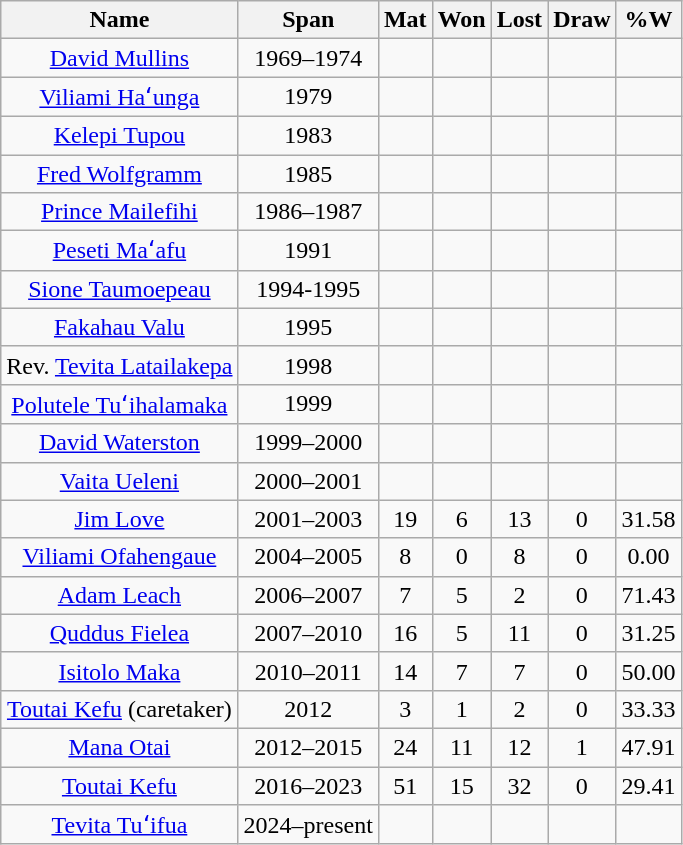<table class="wikitable" style="text-align:center">
<tr>
<th>Name</th>
<th>Span</th>
<th>Mat</th>
<th>Won</th>
<th>Lost</th>
<th>Draw</th>
<th>%W</th>
</tr>
<tr>
<td> <a href='#'>David Mullins</a></td>
<td>1969–1974</td>
<td></td>
<td></td>
<td></td>
<td></td>
<td></td>
</tr>
<tr>
<td> <a href='#'>Viliami Haʻunga</a></td>
<td>1979</td>
<td></td>
<td></td>
<td></td>
<td></td>
<td></td>
</tr>
<tr>
<td> <a href='#'>Kelepi Tupou</a></td>
<td>1983</td>
<td></td>
<td></td>
<td></td>
<td></td>
<td></td>
</tr>
<tr>
<td> <a href='#'>Fred Wolfgramm</a></td>
<td>1985</td>
<td></td>
<td></td>
<td></td>
<td></td>
<td></td>
</tr>
<tr>
<td> <a href='#'>Prince Mailefihi</a></td>
<td>1986–1987</td>
<td></td>
<td></td>
<td></td>
<td></td>
<td></td>
</tr>
<tr>
<td> <a href='#'>Peseti Maʻafu</a></td>
<td>1991</td>
<td></td>
<td></td>
<td></td>
<td></td>
<td></td>
</tr>
<tr>
<td> <a href='#'>Sione Taumoepeau</a></td>
<td>1994-1995</td>
<td></td>
<td></td>
<td></td>
<td></td>
<td></td>
</tr>
<tr>
<td> <a href='#'>Fakahau Valu</a></td>
<td>1995</td>
<td></td>
<td></td>
<td></td>
<td></td>
<td></td>
</tr>
<tr>
<td> Rev. <a href='#'>Tevita Latailakepa</a></td>
<td>1998</td>
<td></td>
<td></td>
<td></td>
<td></td>
<td></td>
</tr>
<tr>
<td> <a href='#'>Polutele Tuʻihalamaka</a></td>
<td>1999</td>
<td></td>
<td></td>
<td></td>
<td></td>
<td></td>
</tr>
<tr>
<td> <a href='#'>David Waterston</a></td>
<td>1999–2000</td>
<td></td>
<td></td>
<td></td>
<td></td>
<td></td>
</tr>
<tr>
<td> <a href='#'>Vaita Ueleni</a></td>
<td>2000–2001</td>
<td></td>
<td></td>
<td></td>
<td></td>
<td></td>
</tr>
<tr>
<td> <a href='#'>Jim Love</a></td>
<td>2001–2003</td>
<td>19</td>
<td>6</td>
<td>13</td>
<td>0</td>
<td>31.58</td>
</tr>
<tr>
<td> <a href='#'>Viliami Ofahengaue</a></td>
<td>2004–2005</td>
<td>8</td>
<td>0</td>
<td>8</td>
<td>0</td>
<td>0.00</td>
</tr>
<tr>
<td> <a href='#'>Adam Leach</a></td>
<td>2006–2007</td>
<td>7</td>
<td>5</td>
<td>2</td>
<td>0</td>
<td>71.43</td>
</tr>
<tr>
<td> <a href='#'>Quddus Fielea</a></td>
<td>2007–2010</td>
<td>16</td>
<td>5</td>
<td>11</td>
<td>0</td>
<td>31.25</td>
</tr>
<tr>
<td> <a href='#'>Isitolo Maka</a></td>
<td>2010–2011</td>
<td>14</td>
<td>7</td>
<td>7</td>
<td>0</td>
<td>50.00</td>
</tr>
<tr>
<td> <a href='#'>Toutai Kefu</a> (caretaker)</td>
<td>2012</td>
<td>3</td>
<td>1</td>
<td>2</td>
<td>0</td>
<td>33.33</td>
</tr>
<tr>
<td> <a href='#'>Mana Otai</a></td>
<td>2012–2015</td>
<td>24</td>
<td>11</td>
<td>12</td>
<td>1</td>
<td>47.91</td>
</tr>
<tr>
<td> <a href='#'>Toutai Kefu</a></td>
<td>2016–2023</td>
<td>51</td>
<td>15</td>
<td>32</td>
<td>0</td>
<td>29.41</td>
</tr>
<tr>
<td> <a href='#'>Tevita Tuʻifua</a></td>
<td>2024–present</td>
<td></td>
<td></td>
<td></td>
<td></td>
<td></td>
</tr>
</table>
